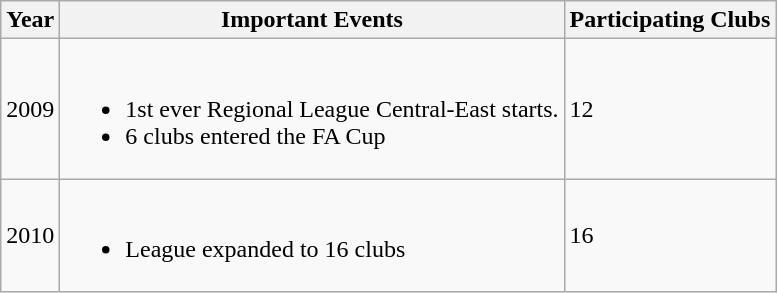<table class="wikitable">
<tr>
<th>Year</th>
<th>Important Events</th>
<th>Participating Clubs</th>
</tr>
<tr>
<td>2009</td>
<td><br><ul><li>1st ever Regional League Central-East starts.</li><li>6 clubs entered the FA Cup</li></ul></td>
<td>12</td>
</tr>
<tr>
<td>2010</td>
<td><br><ul><li>League expanded to 16 clubs</li></ul></td>
<td>16</td>
</tr>
</table>
